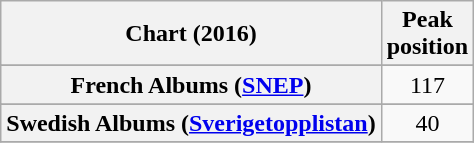<table class="wikitable sortable plainrowheaders" style="text-align:center">
<tr>
<th scope="col">Chart (2016)</th>
<th scope="col">Peak<br> position</th>
</tr>
<tr>
</tr>
<tr>
</tr>
<tr>
</tr>
<tr>
</tr>
<tr>
<th scope="row">French Albums (<a href='#'>SNEP</a>)</th>
<td>117</td>
</tr>
<tr>
</tr>
<tr>
<th scope="row">Swedish Albums (<a href='#'>Sverigetopplistan</a>)</th>
<td>40</td>
</tr>
<tr>
</tr>
</table>
